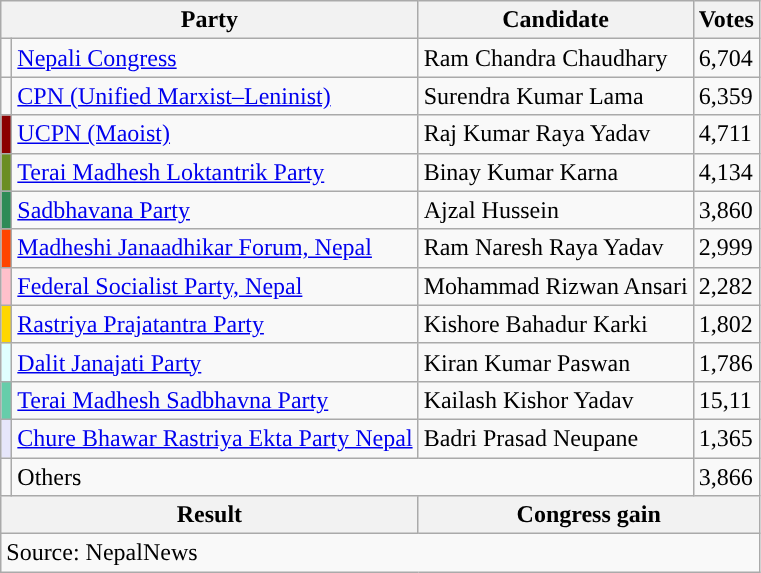<table class="wikitable">
<tr>
<th colspan="2">Party</th>
<th>Candidate</th>
<th>Votes</th>
</tr>
<tr>
<td style="background-color:"></td>
<td><a href='#'>Nepali Congress</a></td>
<td>Ram Chandra Chaudhary</td>
<td>6,704</td>
</tr>
<tr>
<td style="background-color:"></td>
<td><a href='#'>CPN (Unified Marxist–Leninist)</a></td>
<td>Surendra Kumar Lama</td>
<td>6,359</td>
</tr>
<tr>
<td style="background-color:darkred"></td>
<td><a href='#'>UCPN (Maoist)</a></td>
<td>Raj Kumar Raya Yadav</td>
<td>4,711</td>
</tr>
<tr>
<td style="background-color:olivedrab"></td>
<td><a href='#'>Terai Madhesh Loktantrik Party</a></td>
<td>Binay Kumar Karna</td>
<td>4,134</td>
</tr>
<tr>
<td style="background-color:seagreen"></td>
<td><a href='#'>Sadbhavana Party</a></td>
<td>Ajzal Hussein</td>
<td>3,860</td>
</tr>
<tr>
<td style="background-color:orangered"></td>
<td><a href='#'>Madheshi Janaadhikar Forum, Nepal</a></td>
<td>Ram Naresh Raya Yadav</td>
<td>2,999</td>
</tr>
<tr>
<td style="background-color:pink"></td>
<td><a href='#'>Federal Socialist Party, Nepal</a></td>
<td>Mohammad Rizwan Ansari</td>
<td>2,282</td>
</tr>
<tr>
<td style="background-color:gold"></td>
<td><a href='#'>Rastriya Prajatantra Party</a></td>
<td>Kishore Bahadur Karki</td>
<td>1,802</td>
</tr>
<tr>
<td style="background-color:#e0ffff"></td>
<td><a href='#'>Dalit Janajati Party</a></td>
<td>Kiran Kumar Paswan</td>
<td>1,786</td>
</tr>
<tr>
<td style="background-color:mediumaquamarine"></td>
<td><a href='#'>Terai Madhesh Sadbhavna Party</a></td>
<td>Kailash Kishor Yadav</td>
<td>15,11</td>
</tr>
<tr>
<td style="background-color:#e6e6fa"></td>
<td><a href='#'>Chure Bhawar Rastriya Ekta Party Nepal</a></td>
<td>Badri Prasad Neupane</td>
<td>1,365</td>
</tr>
<tr>
<td></td>
<td colspan="2">Others</td>
<td>3,866</td>
</tr>
<tr>
<th colspan="2">Result</th>
<th colspan="2">Congress gain</th>
</tr>
<tr>
<td colspan="4">Source: NepalNews</td>
</tr>
</table>
